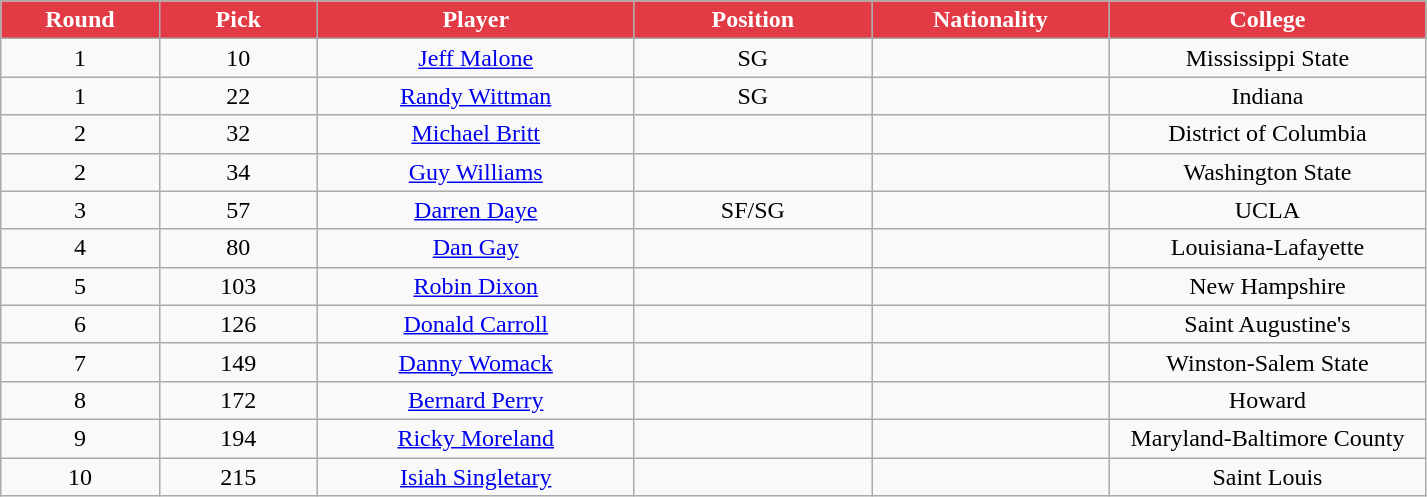<table class="wikitable sortable sortable">
<tr>
<th style="background-color: #E23B45;  color: #FFFFFF" width="10%">Round</th>
<th style="background-color: #E23B45;  color: #FFFFFF" width="10%">Pick</th>
<th style="background-color: #E23B45;  color: #FFFFFF" width="20%">Player</th>
<th style="background-color: #E23B45;  color: #FFFFFF" width="15%">Position</th>
<th style="background-color: #E23B45;  color: #FFFFFF" width="15%">Nationality</th>
<th style="background-color: #E23B45;  color: #FFFFFF" width="20%">College</th>
</tr>
<tr style="text-align: center">
<td>1</td>
<td>10</td>
<td><a href='#'>Jeff Malone</a></td>
<td>SG</td>
<td></td>
<td>Mississippi State</td>
</tr>
<tr style="text-align: center">
<td>1</td>
<td>22</td>
<td><a href='#'>Randy Wittman</a></td>
<td>SG</td>
<td></td>
<td>Indiana</td>
</tr>
<tr style="text-align: center">
<td>2</td>
<td>32</td>
<td><a href='#'>Michael Britt</a></td>
<td></td>
<td></td>
<td>District of Columbia</td>
</tr>
<tr style="text-align: center">
<td>2</td>
<td>34</td>
<td><a href='#'>Guy Williams</a></td>
<td></td>
<td></td>
<td>Washington State</td>
</tr>
<tr style="text-align: center">
<td>3</td>
<td>57</td>
<td><a href='#'>Darren Daye</a></td>
<td>SF/SG</td>
<td></td>
<td>UCLA</td>
</tr>
<tr style="text-align: center">
<td>4</td>
<td>80</td>
<td><a href='#'>Dan Gay</a></td>
<td></td>
<td></td>
<td>Louisiana-Lafayette</td>
</tr>
<tr style="text-align: center">
<td>5</td>
<td>103</td>
<td><a href='#'>Robin Dixon</a></td>
<td></td>
<td></td>
<td>New Hampshire</td>
</tr>
<tr style="text-align: center">
<td>6</td>
<td>126</td>
<td><a href='#'>Donald Carroll</a></td>
<td></td>
<td></td>
<td>Saint Augustine's</td>
</tr>
<tr style="text-align: center">
<td>7</td>
<td>149</td>
<td><a href='#'>Danny Womack</a></td>
<td></td>
<td></td>
<td>Winston-Salem State</td>
</tr>
<tr style="text-align: center">
<td>8</td>
<td>172</td>
<td><a href='#'>Bernard Perry</a></td>
<td></td>
<td></td>
<td>Howard</td>
</tr>
<tr style="text-align: center">
<td>9</td>
<td>194</td>
<td><a href='#'>Ricky Moreland</a></td>
<td></td>
<td></td>
<td>Maryland-Baltimore County</td>
</tr>
<tr style="text-align: center">
<td>10</td>
<td>215</td>
<td><a href='#'>Isiah Singletary</a></td>
<td></td>
<td></td>
<td>Saint Louis</td>
</tr>
</table>
